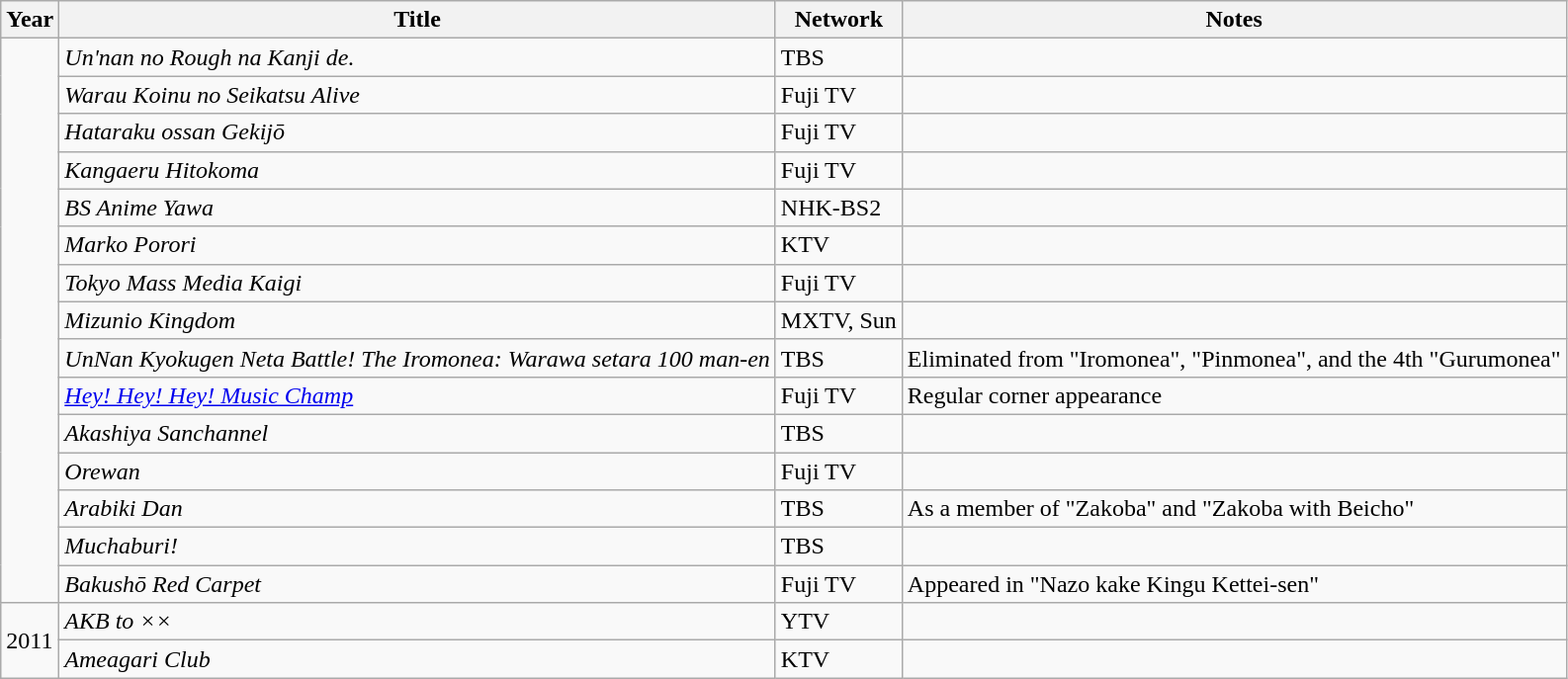<table class="wikitable">
<tr>
<th>Year</th>
<th>Title</th>
<th>Network</th>
<th>Notes</th>
</tr>
<tr>
<td rowspan="15"></td>
<td><em>Un'nan no Rough na Kanji de.</em></td>
<td>TBS</td>
<td></td>
</tr>
<tr>
<td><em>Warau Koinu no Seikatsu Alive</em></td>
<td>Fuji TV</td>
<td></td>
</tr>
<tr>
<td><em>Hataraku ossan Gekijō</em></td>
<td>Fuji TV</td>
<td></td>
</tr>
<tr>
<td><em>Kangaeru Hitokoma</em></td>
<td>Fuji TV</td>
<td></td>
</tr>
<tr>
<td><em>BS Anime Yawa</em></td>
<td>NHK-BS2</td>
<td></td>
</tr>
<tr>
<td><em>Marko Porori</em></td>
<td>KTV</td>
<td></td>
</tr>
<tr>
<td><em>Tokyo Mass Media Kaigi</em></td>
<td>Fuji TV</td>
<td></td>
</tr>
<tr>
<td><em>Mizunio Kingdom</em></td>
<td>MXTV, Sun</td>
<td></td>
</tr>
<tr>
<td><em>UnNan Kyokugen Neta Battle! The Iromonea: Warawa setara 100 man-en</em></td>
<td>TBS</td>
<td>Eliminated from "Iromonea", "Pinmonea", and the 4th "Gurumonea"</td>
</tr>
<tr>
<td><em><a href='#'>Hey! Hey! Hey! Music Champ</a></em></td>
<td>Fuji TV</td>
<td>Regular corner appearance</td>
</tr>
<tr>
<td><em>Akashiya Sanchannel</em></td>
<td>TBS</td>
<td></td>
</tr>
<tr>
<td><em>Orewan</em></td>
<td>Fuji TV</td>
<td></td>
</tr>
<tr>
<td><em>Arabiki Dan</em></td>
<td>TBS</td>
<td>As a member of "Zakoba" and "Zakoba with Beicho"</td>
</tr>
<tr>
<td><em>Muchaburi!</em></td>
<td>TBS</td>
<td></td>
</tr>
<tr>
<td><em>Bakushō Red Carpet</em></td>
<td>Fuji TV</td>
<td>Appeared in "Nazo kake Kingu Kettei-sen"</td>
</tr>
<tr>
<td rowspan="2">2011</td>
<td><em>AKB to ××</em></td>
<td>YTV</td>
<td></td>
</tr>
<tr>
<td><em>Ameagari Club</em></td>
<td>KTV</td>
<td></td>
</tr>
</table>
